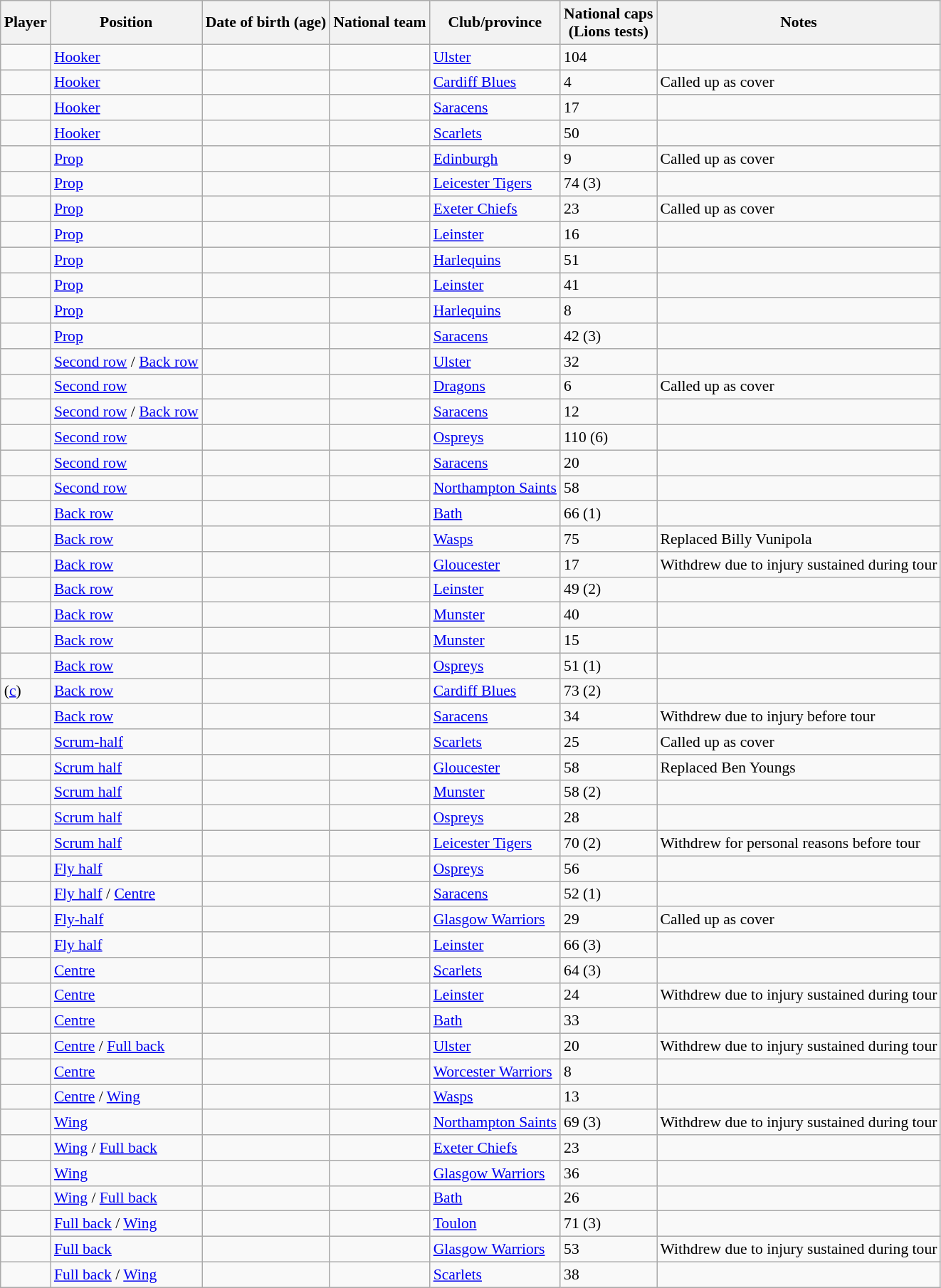<table class="wikitable sortable" style="font-size:90%">
<tr>
<th>Player</th>
<th>Position</th>
<th>Date of birth (age)</th>
<th>National team</th>
<th>Club/province</th>
<th>National caps<br>(Lions tests)</th>
<th>Notes</th>
</tr>
<tr>
<td><strong></strong></td>
<td><a href='#'>Hooker</a></td>
<td></td>
<td></td>
<td><a href='#'>Ulster</a></td>
<td>104</td>
<td></td>
</tr>
<tr>
<td></td>
<td><a href='#'>Hooker</a></td>
<td></td>
<td></td>
<td><a href='#'>Cardiff Blues</a></td>
<td>4</td>
<td>Called up as cover</td>
</tr>
<tr>
<td></td>
<td><a href='#'>Hooker</a></td>
<td></td>
<td></td>
<td><a href='#'>Saracens</a></td>
<td>17</td>
<td></td>
</tr>
<tr>
<td></td>
<td><a href='#'>Hooker</a></td>
<td></td>
<td></td>
<td><a href='#'>Scarlets</a></td>
<td>50</td>
<td></td>
</tr>
<tr>
<td></td>
<td><a href='#'>Prop</a></td>
<td></td>
<td></td>
<td><a href='#'>Edinburgh</a></td>
<td>9</td>
<td>Called up as cover</td>
</tr>
<tr>
<td><strong></strong></td>
<td><a href='#'>Prop</a></td>
<td></td>
<td></td>
<td><a href='#'>Leicester Tigers</a></td>
<td>74 (3)</td>
<td></td>
</tr>
<tr>
<td></td>
<td><a href='#'>Prop</a></td>
<td></td>
<td></td>
<td><a href='#'>Exeter Chiefs</a></td>
<td>23</td>
<td>Called up as cover</td>
</tr>
<tr>
<td></td>
<td><a href='#'>Prop</a></td>
<td></td>
<td></td>
<td><a href='#'>Leinster</a></td>
<td>16</td>
<td></td>
</tr>
<tr>
<td></td>
<td><a href='#'>Prop</a></td>
<td></td>
<td></td>
<td><a href='#'>Harlequins</a></td>
<td>51</td>
<td></td>
</tr>
<tr>
<td></td>
<td><a href='#'>Prop</a></td>
<td></td>
<td></td>
<td><a href='#'>Leinster</a></td>
<td>41</td>
<td></td>
</tr>
<tr>
<td></td>
<td><a href='#'>Prop</a></td>
<td></td>
<td></td>
<td><a href='#'>Harlequins</a></td>
<td>8</td>
<td></td>
</tr>
<tr>
<td><strong></strong></td>
<td><a href='#'>Prop</a></td>
<td></td>
<td></td>
<td><a href='#'>Saracens</a></td>
<td>42 (3)</td>
<td></td>
</tr>
<tr>
<td></td>
<td><a href='#'>Second row</a> / <a href='#'>Back row</a></td>
<td></td>
<td></td>
<td><a href='#'>Ulster</a></td>
<td>32</td>
<td></td>
</tr>
<tr>
<td></td>
<td><a href='#'>Second row</a></td>
<td></td>
<td></td>
<td><a href='#'>Dragons</a></td>
<td>6</td>
<td>Called up as cover</td>
</tr>
<tr>
<td></td>
<td><a href='#'>Second row</a> / <a href='#'>Back row</a></td>
<td></td>
<td></td>
<td><a href='#'>Saracens</a></td>
<td>12</td>
<td></td>
</tr>
<tr>
<td><strong></strong></td>
<td><a href='#'>Second row</a></td>
<td></td>
<td></td>
<td><a href='#'>Ospreys</a></td>
<td>110 (6)</td>
<td></td>
</tr>
<tr>
<td></td>
<td><a href='#'>Second row</a></td>
<td></td>
<td></td>
<td><a href='#'>Saracens</a></td>
<td>20</td>
<td></td>
</tr>
<tr>
<td></td>
<td><a href='#'>Second row</a></td>
<td></td>
<td></td>
<td><a href='#'>Northampton Saints</a></td>
<td>58</td>
<td></td>
</tr>
<tr>
<td><strong></strong></td>
<td><a href='#'>Back row</a></td>
<td></td>
<td></td>
<td><a href='#'>Bath</a></td>
<td>66 (1)</td>
<td></td>
</tr>
<tr>
<td></td>
<td><a href='#'>Back row</a></td>
<td></td>
<td></td>
<td><a href='#'>Wasps</a></td>
<td>75</td>
<td>Replaced Billy Vunipola</td>
</tr>
<tr>
<td><em></em></td>
<td><a href='#'>Back row</a></td>
<td></td>
<td></td>
<td><a href='#'>Gloucester</a></td>
<td>17</td>
<td>Withdrew due to injury sustained during tour</td>
</tr>
<tr>
<td><strong></strong></td>
<td><a href='#'>Back row</a></td>
<td></td>
<td></td>
<td><a href='#'>Leinster</a></td>
<td>49 (2)</td>
<td></td>
</tr>
<tr>
<td></td>
<td><a href='#'>Back row</a></td>
<td></td>
<td></td>
<td><a href='#'>Munster</a></td>
<td>40</td>
<td></td>
</tr>
<tr>
<td></td>
<td><a href='#'>Back row</a></td>
<td></td>
<td></td>
<td><a href='#'>Munster</a></td>
<td>15</td>
<td></td>
</tr>
<tr>
<td><strong></strong></td>
<td><a href='#'>Back row</a></td>
<td></td>
<td></td>
<td><a href='#'>Ospreys</a></td>
<td>51 (1)</td>
<td></td>
</tr>
<tr>
<td><strong></strong> (<a href='#'>c</a>)</td>
<td><a href='#'>Back row</a></td>
<td></td>
<td></td>
<td><a href='#'>Cardiff Blues</a></td>
<td>73 (2)</td>
<td></td>
</tr>
<tr>
<td><em></em></td>
<td><a href='#'>Back row</a></td>
<td></td>
<td></td>
<td><a href='#'>Saracens</a></td>
<td>34</td>
<td>Withdrew due to injury before tour</td>
</tr>
<tr>
<td></td>
<td><a href='#'>Scrum-half</a></td>
<td></td>
<td></td>
<td><a href='#'>Scarlets</a></td>
<td>25</td>
<td>Called up as cover</td>
</tr>
<tr>
<td></td>
<td><a href='#'>Scrum half</a></td>
<td></td>
<td></td>
<td><a href='#'>Gloucester</a></td>
<td>58</td>
<td>Replaced Ben Youngs</td>
</tr>
<tr>
<td><strong></strong></td>
<td><a href='#'>Scrum half</a></td>
<td></td>
<td></td>
<td><a href='#'>Munster</a></td>
<td>58 (2)</td>
<td></td>
</tr>
<tr>
<td></td>
<td><a href='#'>Scrum half</a></td>
<td></td>
<td></td>
<td><a href='#'>Ospreys</a></td>
<td>28</td>
<td></td>
</tr>
<tr>
<td><strong><em></em></strong></td>
<td><a href='#'>Scrum half</a></td>
<td></td>
<td></td>
<td><a href='#'>Leicester Tigers</a></td>
<td>70 (2)</td>
<td>Withdrew for personal reasons before tour</td>
</tr>
<tr>
<td></td>
<td><a href='#'>Fly half</a></td>
<td></td>
<td></td>
<td><a href='#'>Ospreys</a></td>
<td>56</td>
<td></td>
</tr>
<tr>
<td><strong></strong></td>
<td><a href='#'>Fly half</a> / <a href='#'>Centre</a></td>
<td></td>
<td></td>
<td><a href='#'>Saracens</a></td>
<td>52 (1)</td>
<td></td>
</tr>
<tr>
<td></td>
<td><a href='#'>Fly-half</a></td>
<td></td>
<td></td>
<td><a href='#'>Glasgow Warriors</a></td>
<td>29</td>
<td>Called up as cover</td>
</tr>
<tr>
<td><strong></strong></td>
<td><a href='#'>Fly half</a></td>
<td></td>
<td></td>
<td><a href='#'>Leinster</a></td>
<td>66 (3)</td>
<td></td>
</tr>
<tr>
<td><strong></strong></td>
<td><a href='#'>Centre</a></td>
<td></td>
<td></td>
<td><a href='#'>Scarlets</a></td>
<td>64 (3)</td>
<td></td>
</tr>
<tr>
<td><em></em></td>
<td><a href='#'>Centre</a></td>
<td></td>
<td></td>
<td><a href='#'>Leinster</a></td>
<td>24</td>
<td>Withdrew due to injury sustained during tour</td>
</tr>
<tr>
<td></td>
<td><a href='#'>Centre</a></td>
<td></td>
<td></td>
<td><a href='#'>Bath</a></td>
<td>33</td>
<td></td>
</tr>
<tr>
<td></td>
<td><a href='#'>Centre</a> / <a href='#'>Full back</a></td>
<td></td>
<td></td>
<td><a href='#'>Ulster</a></td>
<td>20</td>
<td>Withdrew due to injury sustained during tour</td>
</tr>
<tr>
<td></td>
<td><a href='#'>Centre</a></td>
<td></td>
<td></td>
<td><a href='#'>Worcester Warriors</a></td>
<td>8</td>
<td></td>
</tr>
<tr>
<td></td>
<td><a href='#'>Centre</a> / <a href='#'>Wing</a></td>
<td></td>
<td></td>
<td><a href='#'>Wasps</a></td>
<td>13</td>
<td></td>
</tr>
<tr>
<td><strong><em></em></strong></td>
<td><a href='#'>Wing</a></td>
<td></td>
<td></td>
<td><a href='#'>Northampton Saints</a></td>
<td>69 (3)</td>
<td>Withdrew due to injury sustained during tour</td>
</tr>
<tr>
<td></td>
<td><a href='#'>Wing</a> / <a href='#'>Full back</a></td>
<td></td>
<td></td>
<td><a href='#'>Exeter Chiefs</a></td>
<td>23</td>
<td></td>
</tr>
<tr>
<td></td>
<td><a href='#'>Wing</a></td>
<td></td>
<td></td>
<td><a href='#'>Glasgow Warriors</a></td>
<td>36</td>
<td></td>
</tr>
<tr>
<td></td>
<td><a href='#'>Wing</a> / <a href='#'>Full back</a></td>
<td></td>
<td></td>
<td><a href='#'>Bath</a></td>
<td>26</td>
<td></td>
</tr>
<tr>
<td><strong></strong></td>
<td><a href='#'>Full back</a> / <a href='#'>Wing</a></td>
<td></td>
<td></td>
<td><a href='#'>Toulon</a></td>
<td>71 (3)</td>
<td></td>
</tr>
<tr>
<td><strong><em></em></strong></td>
<td><a href='#'>Full back</a></td>
<td></td>
<td></td>
<td><a href='#'>Glasgow Warriors</a></td>
<td>53</td>
<td>Withdrew due to injury sustained during tour</td>
</tr>
<tr>
<td></td>
<td><a href='#'>Full back</a> / <a href='#'>Wing</a></td>
<td></td>
<td></td>
<td><a href='#'>Scarlets</a></td>
<td>38</td>
<td></td>
</tr>
</table>
